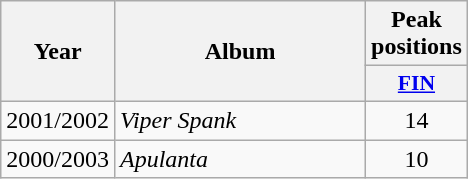<table class="wikitable">
<tr>
<th align="center" rowspan="2" width="10">Year</th>
<th align="center" rowspan="2" width="160">Album</th>
<th align="center" colspan="1" width="20">Peak positions</th>
</tr>
<tr>
<th scope="col" style="width:3em;font-size:90%;"><a href='#'>FIN</a><br></th>
</tr>
<tr>
<td style="text-align:center;">2001/2002</td>
<td><em>Viper Spank</em></td>
<td style="text-align:center;">14<br></td>
</tr>
<tr>
<td style="text-align:center;">2000/2003</td>
<td><em>Apulanta</em></td>
<td style="text-align:center;">10</td>
</tr>
</table>
